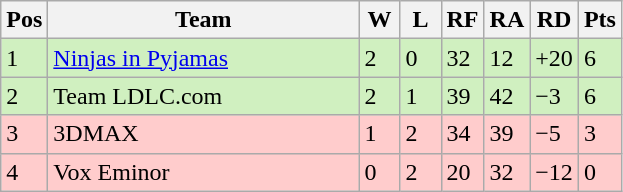<table class="wikitable">
<tr>
<th width="20px">Pos</th>
<th width="200px">Team</th>
<th width="20px">W</th>
<th width="20px">L</th>
<th width="20px">RF</th>
<th width="20px">RA</th>
<th width="20px">RD</th>
<th width="20px">Pts</th>
</tr>
<tr style="background: #D0F0C0;">
<td>1</td>
<td><a href='#'>Ninjas in Pyjamas</a></td>
<td>2</td>
<td>0</td>
<td>32</td>
<td>12</td>
<td>+20</td>
<td>6</td>
</tr>
<tr style="background: #D0F0C0;">
<td>2</td>
<td>Team LDLC.com</td>
<td>2</td>
<td>1</td>
<td>39</td>
<td>42</td>
<td>−3</td>
<td>6</td>
</tr>
<tr style="background: #FFCCCC;">
<td>3</td>
<td>3DMAX</td>
<td>1</td>
<td>2</td>
<td>34</td>
<td>39</td>
<td>−5</td>
<td>3</td>
</tr>
<tr style="background: #FFCCCC;">
<td>4</td>
<td>Vox Eminor</td>
<td>0</td>
<td>2</td>
<td>20</td>
<td>32</td>
<td>−12</td>
<td>0</td>
</tr>
</table>
